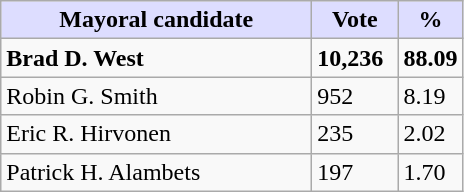<table class="wikitable">
<tr>
<th style="background:#ddf;" width="200px">Mayoral candidate</th>
<th style="background:#ddf;" width="50px">Vote</th>
<th style="background:#ddf;" width="30px">%</th>
</tr>
<tr>
<td><strong>Brad D. West</strong></td>
<td><strong>10,236</strong></td>
<td><strong>88.09</strong></td>
</tr>
<tr>
<td>Robin G. Smith</td>
<td>952</td>
<td>8.19</td>
</tr>
<tr>
<td>Eric R. Hirvonen</td>
<td>235</td>
<td>2.02</td>
</tr>
<tr>
<td>Patrick H. Alambets</td>
<td>197</td>
<td>1.70</td>
</tr>
</table>
